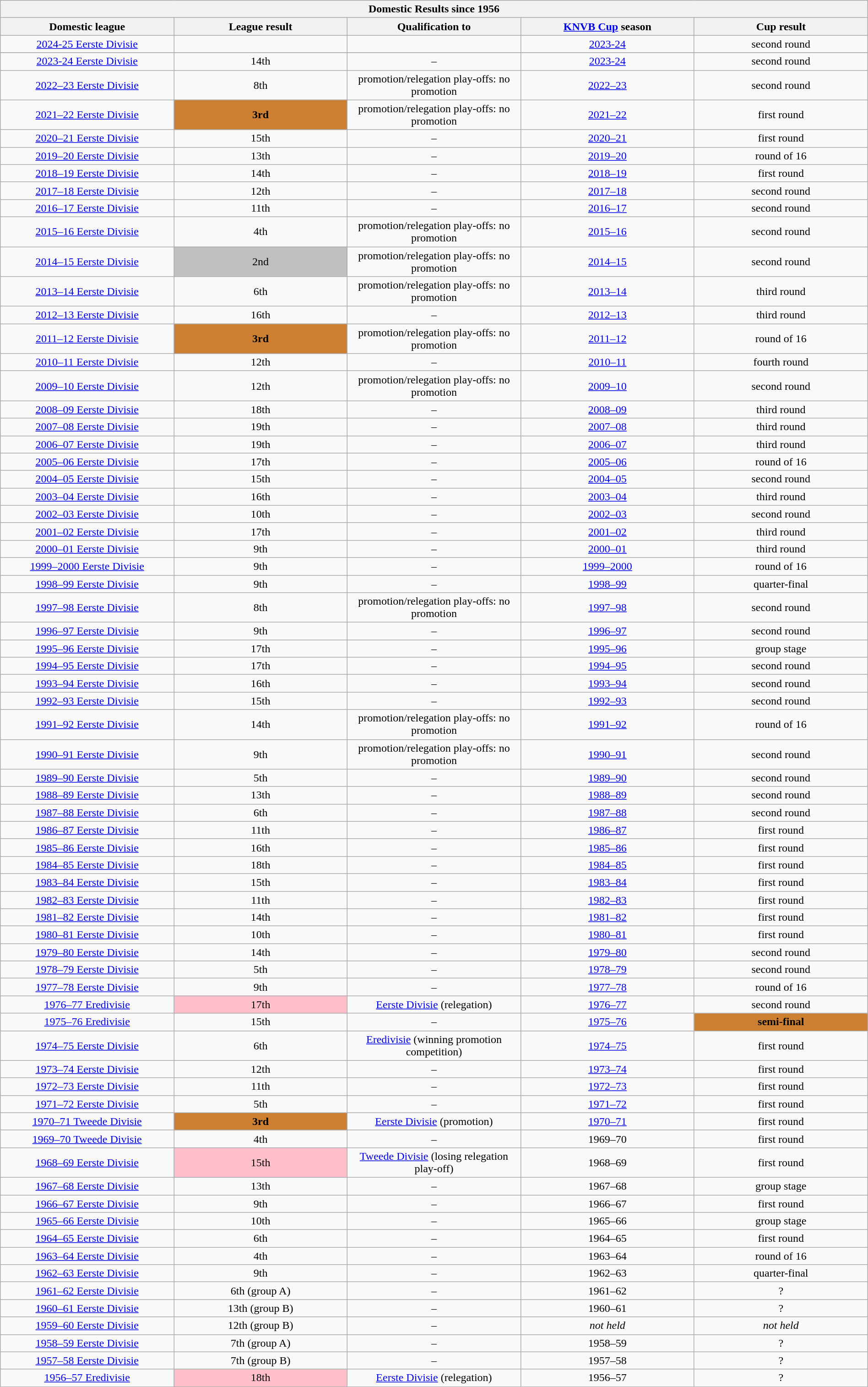<table class="wikitable collapsible collapsed" style="width: 100%; text-align: center;">
<tr>
<th colspan=5>Domestic Results since 1956</th>
</tr>
<tr>
<th style="width:20%;">Domestic league</th>
<th style="width:20%;">League result</th>
<th style="width:20%;">Qualification to</th>
<th style="width:20%;"><a href='#'>KNVB Cup</a> season</th>
<th style="width:20%;">Cup result</th>
</tr>
<tr>
<td><a href='#'>2024-25 Eerste Divisie</a></td>
<td></td>
<td></td>
<td><a href='#'>2023-24</a></td>
<td>second round</td>
</tr>
<tr>
</tr>
<tr>
<td><a href='#'>2023-24 Eerste Divisie</a></td>
<td>14th</td>
<td>–</td>
<td><a href='#'>2023-24</a></td>
<td>second round</td>
</tr>
<tr>
<td><a href='#'>2022–23 Eerste Divisie</a></td>
<td>8th</td>
<td>promotion/relegation play-offs: no promotion</td>
<td><a href='#'>2022–23</a></td>
<td>second round</td>
</tr>
<tr>
<td><a href='#'>2021–22 Eerste Divisie</a></td>
<td style="background: #CD7F32"><strong>3rd</strong></td>
<td>promotion/relegation play-offs: no promotion</td>
<td><a href='#'>2021–22</a></td>
<td>first round</td>
</tr>
<tr>
<td><a href='#'>2020–21 Eerste Divisie</a></td>
<td>15th</td>
<td>–</td>
<td><a href='#'>2020–21</a></td>
<td>first round</td>
</tr>
<tr>
<td><a href='#'>2019–20 Eerste Divisie</a></td>
<td>13th</td>
<td>–</td>
<td><a href='#'>2019–20</a></td>
<td>round of 16</td>
</tr>
<tr>
<td><a href='#'>2018–19 Eerste Divisie</a></td>
<td>14th</td>
<td>–</td>
<td><a href='#'>2018–19</a></td>
<td>first round</td>
</tr>
<tr>
<td><a href='#'>2017–18 Eerste Divisie</a></td>
<td>12th</td>
<td>–</td>
<td><a href='#'>2017–18</a></td>
<td>second round</td>
</tr>
<tr>
<td><a href='#'>2016–17 Eerste Divisie</a></td>
<td>11th</td>
<td>–</td>
<td><a href='#'>2016–17</a></td>
<td>second round</td>
</tr>
<tr>
<td><a href='#'>2015–16 Eerste Divisie</a></td>
<td>4th</td>
<td>promotion/relegation play-offs: no promotion</td>
<td><a href='#'>2015–16</a></td>
<td>second round</td>
</tr>
<tr>
<td><a href='#'>2014–15 Eerste Divisie</a></td>
<td style="background:silver;">2nd</td>
<td>promotion/relegation play-offs: no promotion</td>
<td><a href='#'>2014–15</a></td>
<td>second round</td>
</tr>
<tr>
<td><a href='#'>2013–14 Eerste Divisie</a></td>
<td>6th</td>
<td>promotion/relegation play-offs: no promotion</td>
<td><a href='#'>2013–14</a></td>
<td>third round</td>
</tr>
<tr>
<td><a href='#'>2012–13 Eerste Divisie</a></td>
<td>16th</td>
<td>–</td>
<td><a href='#'>2012–13</a></td>
<td>third round</td>
</tr>
<tr>
<td><a href='#'>2011–12 Eerste Divisie</a></td>
<td style="background: #CD7F32"><strong>3rd</strong></td>
<td>promotion/relegation play-offs: no promotion</td>
<td><a href='#'>2011–12</a></td>
<td>round of 16</td>
</tr>
<tr>
<td><a href='#'>2010–11 Eerste Divisie</a></td>
<td>12th</td>
<td>–</td>
<td><a href='#'>2010–11</a></td>
<td>fourth round</td>
</tr>
<tr>
<td><a href='#'>2009–10 Eerste Divisie</a></td>
<td>12th</td>
<td>promotion/relegation play-offs: no promotion</td>
<td><a href='#'>2009–10</a></td>
<td>second round</td>
</tr>
<tr>
<td><a href='#'>2008–09 Eerste Divisie</a></td>
<td>18th</td>
<td>–</td>
<td><a href='#'>2008–09</a></td>
<td>third round</td>
</tr>
<tr>
<td><a href='#'>2007–08 Eerste Divisie</a></td>
<td>19th</td>
<td>–</td>
<td><a href='#'>2007–08</a></td>
<td>third round</td>
</tr>
<tr>
<td><a href='#'>2006–07 Eerste Divisie</a></td>
<td>19th</td>
<td>–</td>
<td><a href='#'>2006–07</a></td>
<td>third round</td>
</tr>
<tr>
<td><a href='#'>2005–06 Eerste Divisie</a></td>
<td>17th</td>
<td>–</td>
<td><a href='#'>2005–06</a></td>
<td>round of 16</td>
</tr>
<tr>
<td><a href='#'>2004–05 Eerste Divisie</a></td>
<td>15th</td>
<td>–</td>
<td><a href='#'>2004–05</a></td>
<td>second round</td>
</tr>
<tr>
<td><a href='#'>2003–04 Eerste Divisie</a></td>
<td>16th</td>
<td>–</td>
<td><a href='#'>2003–04</a></td>
<td>third round</td>
</tr>
<tr>
<td><a href='#'>2002–03 Eerste Divisie</a></td>
<td>10th</td>
<td>–</td>
<td><a href='#'>2002–03</a></td>
<td>second round</td>
</tr>
<tr>
<td><a href='#'>2001–02 Eerste Divisie</a></td>
<td>17th</td>
<td>–</td>
<td><a href='#'>2001–02</a></td>
<td>third round</td>
</tr>
<tr>
<td><a href='#'>2000–01 Eerste Divisie</a></td>
<td>9th</td>
<td>–</td>
<td><a href='#'>2000–01</a></td>
<td>third round</td>
</tr>
<tr>
<td><a href='#'>1999–2000 Eerste Divisie</a></td>
<td>9th</td>
<td>–</td>
<td><a href='#'>1999–2000</a></td>
<td>round of 16</td>
</tr>
<tr>
<td><a href='#'>1998–99 Eerste Divisie</a></td>
<td>9th</td>
<td>–</td>
<td><a href='#'>1998–99</a></td>
<td>quarter-final</td>
</tr>
<tr>
<td><a href='#'>1997–98 Eerste Divisie</a></td>
<td>8th</td>
<td>promotion/relegation play-offs: no promotion</td>
<td><a href='#'>1997–98</a></td>
<td>second round</td>
</tr>
<tr>
<td><a href='#'>1996–97 Eerste Divisie</a></td>
<td>9th</td>
<td>–</td>
<td><a href='#'>1996–97</a></td>
<td>second round</td>
</tr>
<tr>
<td><a href='#'>1995–96 Eerste Divisie</a></td>
<td>17th</td>
<td>–</td>
<td><a href='#'>1995–96</a></td>
<td>group stage</td>
</tr>
<tr>
<td><a href='#'>1994–95 Eerste Divisie</a></td>
<td>17th</td>
<td>–</td>
<td><a href='#'>1994–95</a></td>
<td>second round</td>
</tr>
<tr>
<td><a href='#'>1993–94 Eerste Divisie</a></td>
<td>16th</td>
<td>–</td>
<td><a href='#'>1993–94</a></td>
<td>second round</td>
</tr>
<tr>
<td><a href='#'>1992–93 Eerste Divisie</a></td>
<td>15th</td>
<td>–</td>
<td><a href='#'>1992–93</a></td>
<td>second round</td>
</tr>
<tr>
<td><a href='#'>1991–92 Eerste Divisie</a></td>
<td>14th</td>
<td>promotion/relegation play-offs: no promotion</td>
<td><a href='#'>1991–92</a></td>
<td>round of 16</td>
</tr>
<tr>
<td><a href='#'>1990–91 Eerste Divisie</a></td>
<td>9th</td>
<td>promotion/relegation play-offs: no promotion</td>
<td><a href='#'>1990–91</a></td>
<td>second round</td>
</tr>
<tr>
<td><a href='#'>1989–90 Eerste Divisie</a></td>
<td>5th</td>
<td>–</td>
<td><a href='#'>1989–90</a></td>
<td>second round</td>
</tr>
<tr>
<td><a href='#'>1988–89 Eerste Divisie</a></td>
<td>13th</td>
<td>–</td>
<td><a href='#'>1988–89</a></td>
<td>second round</td>
</tr>
<tr>
<td><a href='#'>1987–88 Eerste Divisie</a></td>
<td>6th</td>
<td>–</td>
<td><a href='#'>1987–88</a></td>
<td>second round</td>
</tr>
<tr>
<td><a href='#'>1986–87 Eerste Divisie</a></td>
<td>11th</td>
<td>–</td>
<td><a href='#'>1986–87</a></td>
<td>first round</td>
</tr>
<tr>
<td><a href='#'>1985–86 Eerste Divisie</a></td>
<td>16th</td>
<td>–</td>
<td><a href='#'>1985–86</a></td>
<td>first round</td>
</tr>
<tr>
<td><a href='#'>1984–85 Eerste Divisie</a></td>
<td>18th</td>
<td>–</td>
<td><a href='#'>1984–85</a></td>
<td>first round</td>
</tr>
<tr>
<td><a href='#'>1983–84 Eerste Divisie</a></td>
<td>15th</td>
<td>–</td>
<td><a href='#'>1983–84</a></td>
<td>first round</td>
</tr>
<tr>
<td><a href='#'>1982–83 Eerste Divisie</a></td>
<td>11th</td>
<td>–</td>
<td><a href='#'>1982–83</a></td>
<td>first round</td>
</tr>
<tr>
<td><a href='#'>1981–82 Eerste Divisie</a></td>
<td>14th</td>
<td>–</td>
<td><a href='#'>1981–82</a></td>
<td>first round</td>
</tr>
<tr>
<td><a href='#'>1980–81 Eerste Divisie</a></td>
<td>10th</td>
<td>–</td>
<td><a href='#'>1980–81</a></td>
<td>first round</td>
</tr>
<tr>
<td><a href='#'>1979–80 Eerste Divisie</a></td>
<td>14th</td>
<td>–</td>
<td><a href='#'>1979–80</a></td>
<td>second round</td>
</tr>
<tr>
<td><a href='#'>1978–79 Eerste Divisie</a></td>
<td>5th</td>
<td>–</td>
<td><a href='#'>1978–79</a></td>
<td>second round</td>
</tr>
<tr>
<td><a href='#'>1977–78 Eerste Divisie</a></td>
<td>9th</td>
<td>–</td>
<td><a href='#'>1977–78</a></td>
<td>round of 16</td>
</tr>
<tr>
<td><a href='#'>1976–77 Eredivisie</a></td>
<td style="background: pink">17th</td>
<td><a href='#'>Eerste Divisie</a> (relegation)</td>
<td><a href='#'>1976–77</a></td>
<td>second round</td>
</tr>
<tr>
<td><a href='#'>1975–76 Eredivisie</a></td>
<td>15th</td>
<td>–</td>
<td><a href='#'>1975–76</a></td>
<td style="background: #CD7F32"><strong>semi-final</strong></td>
</tr>
<tr>
<td><a href='#'>1974–75 Eerste Divisie</a></td>
<td>6th</td>
<td><a href='#'>Eredivisie</a> (winning promotion competition)</td>
<td><a href='#'>1974–75</a></td>
<td>first round</td>
</tr>
<tr>
<td><a href='#'>1973–74 Eerste Divisie</a></td>
<td>12th</td>
<td>–</td>
<td><a href='#'>1973–74</a></td>
<td>first round</td>
</tr>
<tr>
<td><a href='#'>1972–73 Eerste Divisie</a></td>
<td>11th</td>
<td>–</td>
<td><a href='#'>1972–73</a></td>
<td>first round</td>
</tr>
<tr>
<td><a href='#'>1971–72 Eerste Divisie</a></td>
<td>5th</td>
<td>–</td>
<td><a href='#'>1971–72</a></td>
<td>first round</td>
</tr>
<tr>
<td><a href='#'>1970–71 Tweede Divisie</a></td>
<td style="background: #CD7F32"><strong>3rd</strong></td>
<td><a href='#'>Eerste Divisie</a> (promotion)</td>
<td><a href='#'>1970–71</a></td>
<td>first round</td>
</tr>
<tr>
<td><a href='#'>1969–70 Tweede Divisie</a></td>
<td>4th</td>
<td>–</td>
<td>1969–70</td>
<td>first round </td>
</tr>
<tr>
<td><a href='#'>1968–69 Eerste Divisie</a></td>
<td style="background: pink">15th</td>
<td><a href='#'>Tweede Divisie</a> (losing relegation play-off)</td>
<td>1968–69</td>
<td>first round </td>
</tr>
<tr>
<td><a href='#'>1967–68 Eerste Divisie</a></td>
<td>13th</td>
<td>–</td>
<td>1967–68</td>
<td>group stage </td>
</tr>
<tr>
<td><a href='#'>1966–67 Eerste Divisie</a></td>
<td>9th</td>
<td>–</td>
<td>1966–67</td>
<td>first round  </td>
</tr>
<tr>
<td><a href='#'>1965–66 Eerste Divisie</a></td>
<td>10th</td>
<td>–</td>
<td>1965–66</td>
<td>group stage </td>
</tr>
<tr>
<td><a href='#'>1964–65 Eerste Divisie</a></td>
<td>6th</td>
<td>–</td>
<td>1964–65</td>
<td>first round  </td>
</tr>
<tr>
<td><a href='#'>1963–64 Eerste Divisie</a></td>
<td>4th</td>
<td>–</td>
<td>1963–64</td>
<td>round of 16 </td>
</tr>
<tr>
<td><a href='#'>1962–63 Eerste Divisie</a></td>
<td>9th</td>
<td>–</td>
<td>1962–63</td>
<td>quarter-final </td>
</tr>
<tr>
<td><a href='#'>1961–62 Eerste Divisie</a></td>
<td>6th (group A)</td>
<td>–</td>
<td>1961–62</td>
<td>? </td>
</tr>
<tr>
<td><a href='#'>1960–61 Eerste Divisie</a></td>
<td>13th (group B)</td>
<td>–</td>
<td>1960–61</td>
<td>? </td>
</tr>
<tr>
<td><a href='#'>1959–60 Eerste Divisie</a></td>
<td>12th (group B)</td>
<td>–</td>
<td><em>not held</em></td>
<td><em>not held</em></td>
</tr>
<tr>
<td><a href='#'>1958–59 Eerste Divisie</a></td>
<td>7th (group A)</td>
<td>–</td>
<td>1958–59</td>
<td>? </td>
</tr>
<tr>
<td><a href='#'>1957–58 Eerste Divisie</a></td>
<td>7th (group B)</td>
<td>–</td>
<td>1957–58</td>
<td>? </td>
</tr>
<tr>
<td><a href='#'>1956–57 Eredivisie</a></td>
<td style="background: pink">18th</td>
<td><a href='#'>Eerste Divisie</a> (relegation)</td>
<td>1956–57</td>
<td>? </td>
</tr>
</table>
